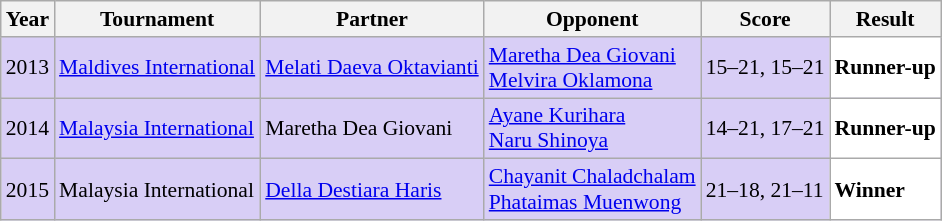<table class="sortable wikitable" style="font-size: 90%">
<tr>
<th>Year</th>
<th>Tournament</th>
<th>Partner</th>
<th>Opponent</th>
<th>Score</th>
<th>Result</th>
</tr>
<tr style="background:#D8CEF6">
<td align="center">2013</td>
<td align="left"><a href='#'>Maldives International</a></td>
<td align="left"> <a href='#'>Melati Daeva Oktavianti</a></td>
<td align="left"> <a href='#'>Maretha Dea Giovani</a> <br>  <a href='#'>Melvira Oklamona</a></td>
<td align="left">15–21, 15–21</td>
<td style="text-align:left; background:white"> <strong>Runner-up</strong></td>
</tr>
<tr style="background:#D8CEF6">
<td align="center">2014</td>
<td align="left"><a href='#'>Malaysia International</a></td>
<td align="left"> Maretha Dea Giovani</td>
<td align="left"> <a href='#'>Ayane Kurihara</a> <br>  <a href='#'>Naru Shinoya</a></td>
<td align="left">14–21, 17–21</td>
<td style="text-align:left; background:white"> <strong>Runner-up</strong></td>
</tr>
<tr style="background:#D8CEF6">
<td align="center">2015</td>
<td align="left">Malaysia International</td>
<td align="left"> <a href='#'>Della Destiara Haris</a></td>
<td align="left"> <a href='#'>Chayanit Chaladchalam</a> <br>  <a href='#'>Phataimas Muenwong</a></td>
<td align="left">21–18, 21–11</td>
<td style="text-align:left; background:white"> <strong>Winner</strong></td>
</tr>
</table>
